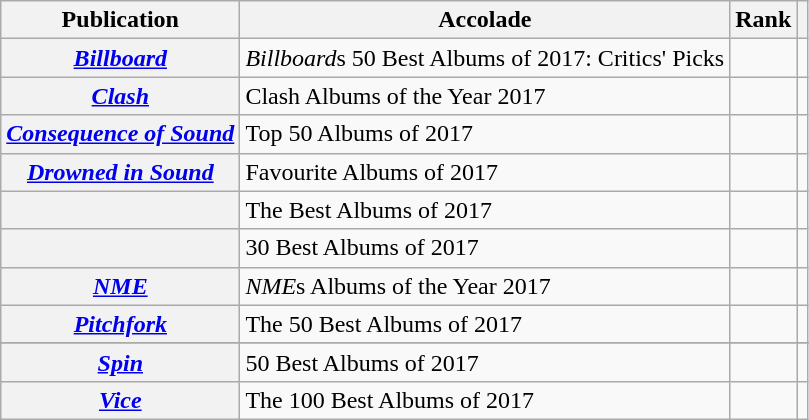<table class="wikitable sortable plainrowheaders">
<tr>
<th>Publication</th>
<th>Accolade</th>
<th>Rank</th>
<th class="unsortable"></th>
</tr>
<tr>
<th scope="row"><em><a href='#'>Billboard</a></em></th>
<td><em>Billboard</em>s 50 Best Albums of 2017: Critics' Picks</td>
<td></td>
<td></td>
</tr>
<tr>
<th scope="row"><em><a href='#'>Clash</a></em></th>
<td>Clash Albums of the Year 2017</td>
<td></td>
<td></td>
</tr>
<tr>
<th scope="row"><em><a href='#'>Consequence of Sound</a></em></th>
<td>Top 50 Albums of 2017</td>
<td></td>
<td></td>
</tr>
<tr>
<th scope="row"><em><a href='#'>Drowned in Sound</a></em></th>
<td>Favourite Albums of 2017</td>
<td></td>
<td></td>
</tr>
<tr>
<th scope="row"><em></em></th>
<td>The Best Albums of 2017</td>
<td></td>
<td></td>
</tr>
<tr>
<th scope="row"><em></em></th>
<td>30 Best Albums of 2017</td>
<td></td>
<td></td>
</tr>
<tr>
<th scope="row"><em><a href='#'>NME</a></em></th>
<td><em>NME</em>s Albums of the Year 2017</td>
<td></td>
<td></td>
</tr>
<tr>
<th scope="row"><em><a href='#'>Pitchfork</a></em></th>
<td>The 50 Best Albums of 2017</td>
<td></td>
<td></td>
</tr>
<tr>
</tr>
<tr>
<th scope="row"><em><a href='#'>Spin</a></em></th>
<td>50 Best Albums of 2017</td>
<td></td>
<td></td>
</tr>
<tr>
<th scope="row"><em><a href='#'>Vice</a></em></th>
<td>The 100 Best Albums of 2017</td>
<td></td>
<td></td>
</tr>
</table>
